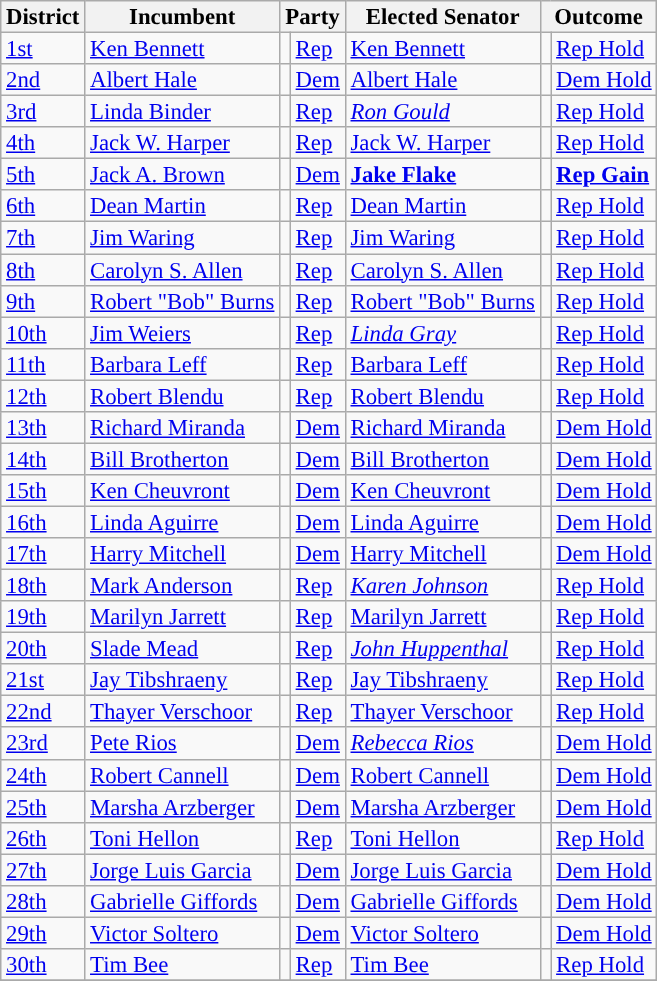<table class="sortable wikitable" style="font-size:95%;line-height:14px;">
<tr>
<th>District</th>
<th>Incumbent</th>
<th colspan="2">Party</th>
<th>Elected Senator</th>
<th colspan="2">Outcome</th>
</tr>
<tr>
<td><a href='#'>1st</a></td>
<td><a href='#'>Ken Bennett</a></td>
<td style="background:"></td>
<td><a href='#'>Rep</a></td>
<td><a href='#'>Ken Bennett</a></td>
<td style="background:"></td>
<td><a href='#'>Rep Hold</a></td>
</tr>
<tr>
<td><a href='#'>2nd</a></td>
<td><a href='#'>Albert Hale</a></td>
<td style="background:"></td>
<td><a href='#'>Dem</a></td>
<td><a href='#'>Albert Hale</a></td>
<td style="background:"></td>
<td><a href='#'>Dem Hold</a></td>
</tr>
<tr>
<td><a href='#'>3rd</a></td>
<td><a href='#'>Linda Binder</a></td>
<td style="background:"></td>
<td><a href='#'>Rep</a></td>
<td><em><a href='#'>Ron Gould</a></em></td>
<td style="background:"></td>
<td><a href='#'>Rep Hold</a></td>
</tr>
<tr>
<td><a href='#'>4th</a></td>
<td><a href='#'>Jack W. Harper</a></td>
<td style="background:"></td>
<td><a href='#'>Rep</a></td>
<td><a href='#'>Jack W. Harper</a></td>
<td style="background:"></td>
<td><a href='#'>Rep Hold</a></td>
</tr>
<tr>
<td><a href='#'>5th</a></td>
<td><a href='#'>Jack A. Brown</a></td>
<td style="background:"></td>
<td><a href='#'>Dem</a></td>
<td><strong><a href='#'>Jake Flake</a></strong></td>
<td style="background:"></td>
<td><strong><a href='#'>Rep Gain</a></strong></td>
</tr>
<tr>
<td><a href='#'>6th</a></td>
<td><a href='#'>Dean Martin</a></td>
<td style="background:"></td>
<td><a href='#'>Rep</a></td>
<td><a href='#'>Dean Martin</a></td>
<td style="background:"></td>
<td><a href='#'>Rep Hold</a></td>
</tr>
<tr>
<td><a href='#'>7th</a></td>
<td><a href='#'>Jim Waring</a></td>
<td style="background:"></td>
<td><a href='#'>Rep</a></td>
<td><a href='#'>Jim Waring</a></td>
<td style="background:"></td>
<td><a href='#'>Rep Hold</a></td>
</tr>
<tr>
<td><a href='#'>8th</a></td>
<td><a href='#'>Carolyn S. Allen</a></td>
<td style="background:"></td>
<td><a href='#'>Rep</a></td>
<td><a href='#'>Carolyn S. Allen</a></td>
<td style="background:"></td>
<td><a href='#'>Rep Hold</a></td>
</tr>
<tr>
<td><a href='#'>9th</a></td>
<td><a href='#'>Robert "Bob" Burns</a></td>
<td style="background:"></td>
<td><a href='#'>Rep</a></td>
<td><a href='#'>Robert "Bob" Burns</a></td>
<td style="background:"></td>
<td><a href='#'>Rep Hold</a></td>
</tr>
<tr>
<td><a href='#'>10th</a></td>
<td><a href='#'>Jim Weiers</a></td>
<td style="background:"></td>
<td><a href='#'>Rep</a></td>
<td><em><a href='#'>Linda Gray</a></em></td>
<td style="background:"></td>
<td><a href='#'>Rep Hold</a></td>
</tr>
<tr>
<td><a href='#'>11th</a></td>
<td><a href='#'>Barbara Leff</a></td>
<td style="background:"></td>
<td><a href='#'>Rep</a></td>
<td><a href='#'>Barbara Leff</a></td>
<td style="background:"></td>
<td><a href='#'>Rep Hold</a></td>
</tr>
<tr>
<td><a href='#'>12th</a></td>
<td><a href='#'>Robert Blendu</a></td>
<td style="background:"></td>
<td><a href='#'>Rep</a></td>
<td><a href='#'>Robert Blendu</a></td>
<td style="background:"></td>
<td><a href='#'>Rep Hold</a></td>
</tr>
<tr>
<td><a href='#'>13th</a></td>
<td><a href='#'>Richard Miranda</a></td>
<td style="background:"></td>
<td><a href='#'>Dem</a></td>
<td><a href='#'>Richard Miranda</a></td>
<td style="background:"></td>
<td><a href='#'>Dem Hold</a></td>
</tr>
<tr>
<td><a href='#'>14th</a></td>
<td><a href='#'>Bill Brotherton</a></td>
<td style="background:"></td>
<td><a href='#'>Dem</a></td>
<td><a href='#'>Bill Brotherton</a></td>
<td style="background:"></td>
<td><a href='#'>Dem Hold</a></td>
</tr>
<tr>
<td><a href='#'>15th</a></td>
<td><a href='#'>Ken Cheuvront</a></td>
<td style="background:"></td>
<td><a href='#'>Dem</a></td>
<td><a href='#'>Ken Cheuvront</a></td>
<td style="background:"></td>
<td><a href='#'>Dem Hold</a></td>
</tr>
<tr>
<td><a href='#'>16th</a></td>
<td><a href='#'>Linda Aguirre</a></td>
<td style="background:"></td>
<td><a href='#'>Dem</a></td>
<td><a href='#'>Linda Aguirre</a></td>
<td style="background:"></td>
<td><a href='#'>Dem Hold</a></td>
</tr>
<tr>
<td><a href='#'>17th</a></td>
<td><a href='#'>Harry Mitchell</a></td>
<td style="background:"></td>
<td><a href='#'>Dem</a></td>
<td><a href='#'>Harry Mitchell</a></td>
<td style="background:"></td>
<td><a href='#'>Dem Hold</a></td>
</tr>
<tr>
<td><a href='#'>18th</a></td>
<td><a href='#'>Mark Anderson</a></td>
<td style="background:"></td>
<td><a href='#'>Rep</a></td>
<td><em><a href='#'>Karen Johnson</a></em></td>
<td style="background:"></td>
<td><a href='#'>Rep Hold</a></td>
</tr>
<tr>
<td><a href='#'>19th</a></td>
<td><a href='#'>Marilyn Jarrett</a></td>
<td style="background:"></td>
<td><a href='#'>Rep</a></td>
<td><a href='#'>Marilyn Jarrett</a></td>
<td style="background:"></td>
<td><a href='#'>Rep Hold</a></td>
</tr>
<tr>
<td><a href='#'>20th</a></td>
<td><a href='#'>Slade Mead</a></td>
<td style="background:"></td>
<td><a href='#'>Rep</a></td>
<td><em><a href='#'>John Huppenthal</a></em></td>
<td style="background:"></td>
<td><a href='#'>Rep Hold</a></td>
</tr>
<tr>
<td><a href='#'>21st</a></td>
<td><a href='#'>Jay Tibshraeny</a></td>
<td style="background:"></td>
<td><a href='#'>Rep</a></td>
<td><a href='#'>Jay Tibshraeny</a></td>
<td style="background:"></td>
<td><a href='#'>Rep Hold</a></td>
</tr>
<tr>
<td><a href='#'>22nd</a></td>
<td><a href='#'>Thayer Verschoor</a></td>
<td style="background:"></td>
<td><a href='#'>Rep</a></td>
<td><a href='#'>Thayer Verschoor</a></td>
<td style="background:"></td>
<td><a href='#'>Rep Hold</a></td>
</tr>
<tr>
<td><a href='#'>23rd</a></td>
<td><a href='#'>Pete Rios</a></td>
<td style="background:"></td>
<td><a href='#'>Dem</a></td>
<td><em><a href='#'>Rebecca Rios</a></em></td>
<td style="background:"></td>
<td><a href='#'>Dem Hold</a></td>
</tr>
<tr>
<td><a href='#'>24th</a></td>
<td><a href='#'>Robert Cannell</a></td>
<td style="background:"></td>
<td><a href='#'>Dem</a></td>
<td><a href='#'>Robert Cannell</a></td>
<td style="background:"></td>
<td><a href='#'>Dem Hold</a></td>
</tr>
<tr>
<td><a href='#'>25th</a></td>
<td><a href='#'>Marsha Arzberger</a></td>
<td style="background:"></td>
<td><a href='#'>Dem</a></td>
<td><a href='#'>Marsha Arzberger</a></td>
<td style="background:"></td>
<td><a href='#'>Dem Hold</a></td>
</tr>
<tr>
<td><a href='#'>26th</a></td>
<td><a href='#'>Toni Hellon</a></td>
<td style="background:"></td>
<td><a href='#'>Rep</a></td>
<td><a href='#'>Toni Hellon</a></td>
<td style="background:"></td>
<td><a href='#'>Rep Hold</a></td>
</tr>
<tr>
<td><a href='#'>27th</a></td>
<td><a href='#'>Jorge Luis Garcia</a></td>
<td style="background:"></td>
<td><a href='#'>Dem</a></td>
<td><a href='#'>Jorge Luis Garcia</a></td>
<td style="background:"></td>
<td><a href='#'>Dem Hold</a></td>
</tr>
<tr>
<td><a href='#'>28th</a></td>
<td><a href='#'>Gabrielle Giffords</a></td>
<td style="background:"></td>
<td><a href='#'>Dem</a></td>
<td><a href='#'>Gabrielle Giffords</a></td>
<td style="background:"></td>
<td><a href='#'>Dem Hold</a></td>
</tr>
<tr>
<td><a href='#'>29th</a></td>
<td><a href='#'>Victor Soltero</a></td>
<td style="background:"></td>
<td><a href='#'>Dem</a></td>
<td><a href='#'>Victor Soltero</a></td>
<td style="background:"></td>
<td><a href='#'>Dem Hold</a></td>
</tr>
<tr>
<td><a href='#'>30th</a></td>
<td><a href='#'>Tim Bee</a></td>
<td style="background:"></td>
<td><a href='#'>Rep</a></td>
<td><a href='#'>Tim Bee</a></td>
<td style="background:"></td>
<td><a href='#'>Rep Hold</a></td>
</tr>
<tr>
</tr>
</table>
